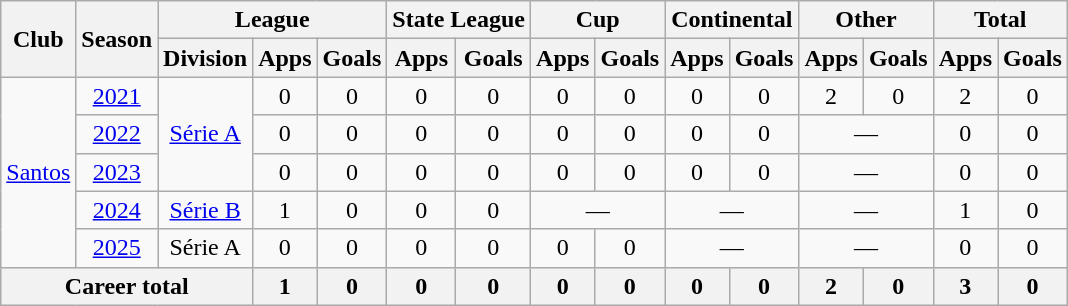<table class="wikitable" style="text-align: center">
<tr>
<th rowspan="2">Club</th>
<th rowspan="2">Season</th>
<th colspan="3">League</th>
<th colspan="2">State League</th>
<th colspan="2">Cup</th>
<th colspan="2">Continental</th>
<th colspan="2">Other</th>
<th colspan="2">Total</th>
</tr>
<tr>
<th>Division</th>
<th>Apps</th>
<th>Goals</th>
<th>Apps</th>
<th>Goals</th>
<th>Apps</th>
<th>Goals</th>
<th>Apps</th>
<th>Goals</th>
<th>Apps</th>
<th>Goals</th>
<th>Apps</th>
<th>Goals</th>
</tr>
<tr>
<td rowspan="5"><a href='#'>Santos</a></td>
<td><a href='#'>2021</a></td>
<td rowspan="3"><a href='#'>Série A</a></td>
<td>0</td>
<td>0</td>
<td>0</td>
<td>0</td>
<td>0</td>
<td>0</td>
<td>0</td>
<td>0</td>
<td>2</td>
<td>0</td>
<td>2</td>
<td>0</td>
</tr>
<tr>
<td><a href='#'>2022</a></td>
<td>0</td>
<td>0</td>
<td>0</td>
<td>0</td>
<td>0</td>
<td>0</td>
<td>0</td>
<td>0</td>
<td colspan="2">—</td>
<td>0</td>
<td>0</td>
</tr>
<tr>
<td><a href='#'>2023</a></td>
<td>0</td>
<td>0</td>
<td>0</td>
<td>0</td>
<td>0</td>
<td>0</td>
<td>0</td>
<td>0</td>
<td colspan="2">—</td>
<td>0</td>
<td>0</td>
</tr>
<tr>
<td><a href='#'>2024</a></td>
<td><a href='#'>Série B</a></td>
<td>1</td>
<td>0</td>
<td>0</td>
<td>0</td>
<td colspan="2">—</td>
<td colspan="2">—</td>
<td colspan="2">—</td>
<td>1</td>
<td>0</td>
</tr>
<tr>
<td><a href='#'>2025</a></td>
<td>Série A</td>
<td>0</td>
<td>0</td>
<td>0</td>
<td>0</td>
<td>0</td>
<td>0</td>
<td colspan="2">—</td>
<td colspan="2">—</td>
<td>0</td>
<td>0</td>
</tr>
<tr>
<th colspan="3"><strong>Career total</strong></th>
<th>1</th>
<th>0</th>
<th>0</th>
<th>0</th>
<th>0</th>
<th>0</th>
<th>0</th>
<th>0</th>
<th>2</th>
<th>0</th>
<th>3</th>
<th>0</th>
</tr>
</table>
